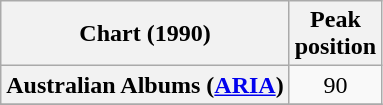<table class="wikitable sortable plainrowheaders" style="text-align:center">
<tr>
<th scope="col">Chart (1990)</th>
<th scope="col">Peak<br>position</th>
</tr>
<tr>
<th scope="row">Australian Albums (<a href='#'>ARIA</a>)</th>
<td>90</td>
</tr>
<tr>
</tr>
</table>
